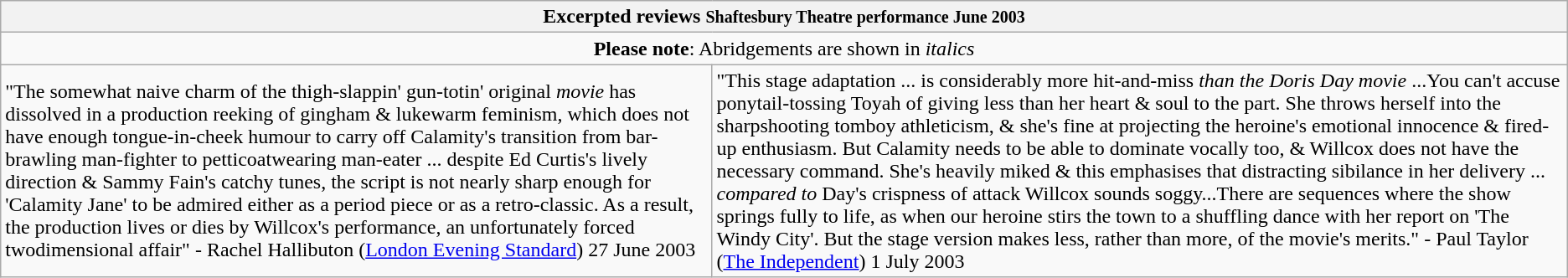<table class="wikitable floatright collapsible collapsed">
<tr>
<th colspan="2">Excerpted reviews <small>Shaftesbury Theatre performance June 2003</small></th>
</tr>
<tr>
<td style="text-align:center;" colspan="2"><strong>Please note</strong>: Abridgements are shown in <em>italics</em></td>
</tr>
<tr>
<td>"The somewhat naive charm of the thigh-slappin' gun-totin' original <em>movie</em> has dissolved in a production reeking of gingham & lukewarm feminism, which does not have enough tongue-in-cheek humour to carry off Calamity's transition from bar-brawling man-fighter to petticoatwearing man-eater ... despite Ed Curtis's lively direction & Sammy Fain's catchy tunes, the script is not nearly sharp enough for 'Calamity Jane' to be admired either as a period piece or as a retro-classic. As a result, the production lives or dies by Willcox's performance, an unfortunately forced twodimensional affair" - Rachel Hallibuton (<a href='#'>London Evening Standard</a>) 27 June 2003</td>
<td>"This stage adaptation ... is considerably more hit-and-miss <em>than the Doris Day movie</em> ...You can't accuse ponytail-tossing Toyah of giving less than her heart & soul to the part. She throws herself into the sharpshooting tomboy athleticism, & she's fine at projecting the heroine's emotional innocence & fired-up enthusiasm. But Calamity needs to be able to dominate vocally too, & Willcox does not have the necessary command. She's heavily miked & this emphasises that distracting sibilance in her delivery ... <em>compared to</em> Day's crispness of attack Willcox sounds soggy...There are sequences where the show springs fully to life, as when our heroine stirs the town to a shuffling dance with her report on 'The Windy City'. But the stage version makes less, rather than more, of the movie's merits." - Paul Taylor (<a href='#'>The Independent</a>) 1 July 2003 </td>
</tr>
</table>
